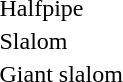<table>
<tr>
<td>Halfpipe<br></td>
<td></td>
<td></td>
<td></td>
</tr>
<tr>
<td>Slalom<br></td>
<td></td>
<td></td>
<td></td>
</tr>
<tr>
<td>Giant slalom<br></td>
<td></td>
<td></td>
<td></td>
</tr>
</table>
